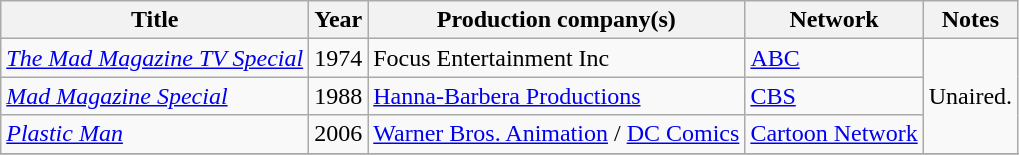<table class="wikitable plainrowheaders" style="text-align: left">
<tr>
<th>Title</th>
<th>Year</th>
<th>Production company(s)</th>
<th>Network</th>
<th>Notes</th>
</tr>
<tr>
<td><em><a href='#'>The Mad Magazine TV Special</a></em></td>
<td>1974</td>
<td>Focus Entertainment Inc</td>
<td><a href='#'>ABC</a></td>
<td rowspan="3">Unaired.</td>
</tr>
<tr>
<td><em><a href='#'>Mad Magazine Special</a></em></td>
<td>1988</td>
<td><a href='#'>Hanna-Barbera Productions</a></td>
<td><a href='#'>CBS</a></td>
</tr>
<tr>
<td><em><a href='#'>Plastic Man</a></em></td>
<td>2006</td>
<td><a href='#'>Warner Bros. Animation</a> / <a href='#'>DC Comics</a></td>
<td><a href='#'>Cartoon Network</a></td>
</tr>
<tr>
</tr>
</table>
